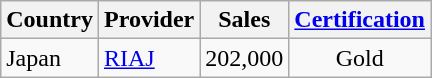<table class="wikitable sortable">
<tr>
<th>Country</th>
<th>Provider</th>
<th>Sales</th>
<th><a href='#'>Certification</a></th>
</tr>
<tr>
<td>Japan</td>
<td><a href='#'>RIAJ</a></td>
<td style="text-align:center;">202,000</td>
<td style="text-align:center;">Gold</td>
</tr>
</table>
